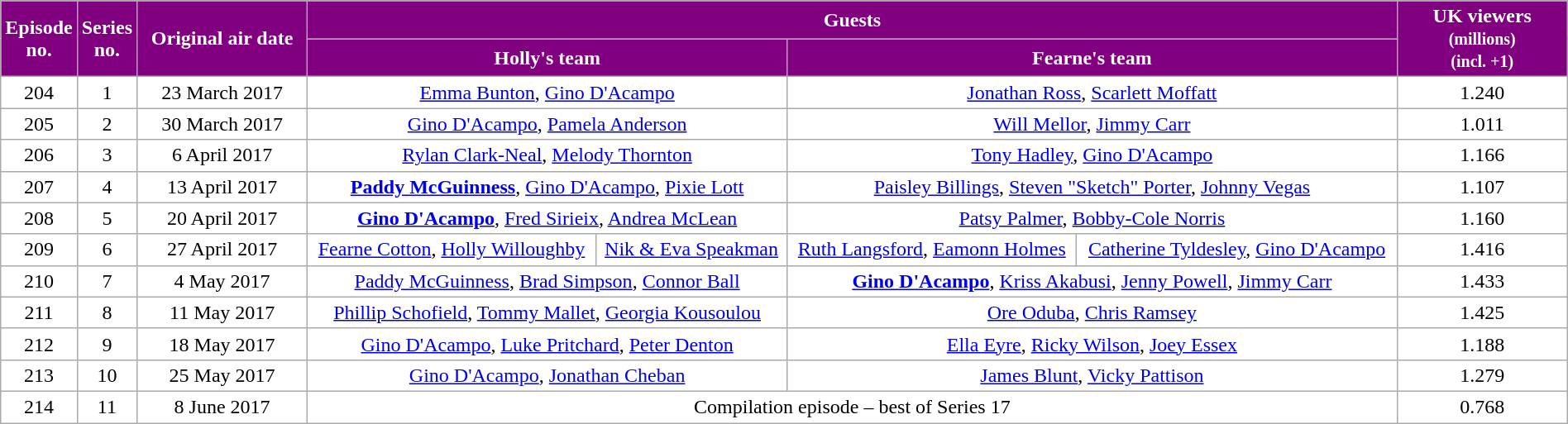<table class="wikitable" style="width:100%; background:#fff; text-align:center;">
<tr style="color:White" #008000;>
<th rowspan="2" style="background:purple; width:20px;">Episode<br>no.</th>
<th rowspan="2" style="background:purple; width:20px;">Series<br>no.</th>
<th rowspan="2" style="background:purple; width:130px;">Original air date</th>
<th colspan="4" style="background:purple;">Guests</th>
<th rowspan="2" style="background:purple; width:130px;">UK viewers <small>(millions)</small><br><small>(incl. +1)</small></th>
</tr>
<tr style="color:White">
<th colspan="2" style="background:purple;">Holly's team</th>
<th colspan="2" style="background:purple;">Fearne's team</th>
</tr>
<tr>
<td>204</td>
<td>1</td>
<td>23 March 2017</td>
<td colspan="2"><a href='#'>Emma Bunton</a>, <a href='#'>Gino D'Acampo</a></td>
<td colspan="2"><a href='#'>Jonathan Ross</a>, <a href='#'>Scarlett Moffatt</a></td>
<td>1.240</td>
</tr>
<tr>
<td>205</td>
<td>2</td>
<td>30 March 2017</td>
<td colspan="2"><a href='#'>Gino D'Acampo</a>, <a href='#'>Pamela Anderson</a></td>
<td colspan="2"><a href='#'>Will Mellor</a>, <a href='#'>Jimmy Carr</a></td>
<td>1.011</td>
</tr>
<tr>
<td>206</td>
<td>3</td>
<td>6 April 2017</td>
<td colspan="2"><a href='#'>Rylan Clark-Neal</a>, <a href='#'>Melody Thornton</a></td>
<td colspan="2"><a href='#'>Tony Hadley</a>, <a href='#'>Gino D'Acampo</a></td>
<td>1.166</td>
</tr>
<tr>
<td>207</td>
<td>4</td>
<td>13 April 2017</td>
<td colspan="2"><strong><a href='#'>Paddy McGuinness</a></strong>, <a href='#'>Gino D'Acampo</a>, <a href='#'>Pixie Lott</a></td>
<td colspan="2"><a href='#'>Paisley Billings</a>, <a href='#'>Steven "Sketch" Porter</a>, <a href='#'>Johnny Vegas</a></td>
<td>1.107</td>
</tr>
<tr>
<td>208</td>
<td>5</td>
<td>20 April 2017</td>
<td colspan="2"><strong><a href='#'>Gino D'Acampo</a></strong>, <a href='#'>Fred Sirieix</a>, <a href='#'>Andrea McLean</a></td>
<td colspan="2"><a href='#'>Patsy Palmer</a>, <a href='#'>Bobby-Cole Norris</a></td>
<td>1.160</td>
</tr>
<tr>
<td>209</td>
<td>6</td>
<td>27 April 2017</td>
<td><a href='#'>Fearne Cotton</a>, <a href='#'>Holly Willoughby</a></td>
<td><a href='#'>Nik & Eva Speakman</a></td>
<td><a href='#'>Ruth Langsford</a>, <a href='#'>Eamonn Holmes</a></td>
<td><a href='#'>Catherine Tyldesley</a>, <a href='#'>Gino D'Acampo</a></td>
<td>1.416</td>
</tr>
<tr>
<td>210</td>
<td>7</td>
<td>4 May 2017</td>
<td colspan="2"><a href='#'>Paddy McGuinness</a>, <a href='#'>Brad Simpson</a>, <a href='#'>Connor Ball</a></td>
<td colspan="2"><strong><a href='#'>Gino D'Acampo</a></strong>, <a href='#'>Kriss Akabusi</a>, <a href='#'>Jenny Powell</a>, <a href='#'>Jimmy Carr</a></td>
<td>1.433</td>
</tr>
<tr>
<td>211</td>
<td>8</td>
<td>11 May 2017</td>
<td colspan="2"><a href='#'>Phillip Schofield</a>, <a href='#'>Tommy Mallet</a>, <a href='#'>Georgia Kousoulou</a></td>
<td colspan="2"><a href='#'>Ore Oduba</a>, <a href='#'>Chris Ramsey</a></td>
<td>1.425</td>
</tr>
<tr>
<td>212</td>
<td>9</td>
<td>18 May 2017</td>
<td colspan="2"><a href='#'>Gino D'Acampo</a>, <a href='#'>Luke Pritchard</a>, <a href='#'>Peter Denton</a></td>
<td colspan="2"><a href='#'>Ella Eyre</a>, <a href='#'>Ricky Wilson</a>, <a href='#'>Joey Essex</a></td>
<td>1.188</td>
</tr>
<tr>
<td>213</td>
<td>10</td>
<td>25 May 2017</td>
<td colspan="2"><a href='#'>Gino D'Acampo</a>, <a href='#'>Jonathan Cheban</a></td>
<td colspan="2"><a href='#'>James Blunt</a>, <a href='#'>Vicky Pattison</a></td>
<td>1.279</td>
</tr>
<tr>
<td>214</td>
<td>11</td>
<td>8 June 2017</td>
<td colspan="4">Compilation episode – best of Series 17</td>
<td>0.768</td>
</tr>
</table>
